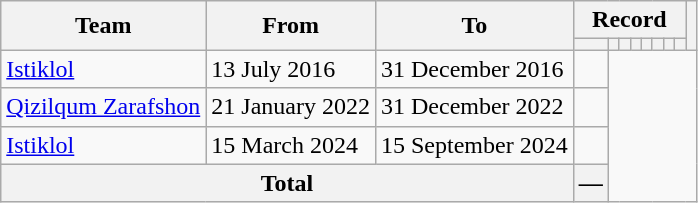<table class=wikitable style="text-align: center">
<tr>
<th rowspan=2>Team</th>
<th rowspan=2>From</th>
<th rowspan=2>To</th>
<th colspan=8>Record</th>
<th rowspan=2></th>
</tr>
<tr>
<th></th>
<th></th>
<th></th>
<th></th>
<th></th>
<th></th>
<th></th>
<th></th>
</tr>
<tr>
<td align=left> <a href='#'>Istiklol</a></td>
<td align=left>13 July 2016</td>
<td align=left>31 December 2016<br></td>
<td></td>
</tr>
<tr>
<td align=left> <a href='#'>Qizilqum Zarafshon</a></td>
<td align=left>21 January 2022</td>
<td align=left>31 December 2022<br></td>
<td></td>
</tr>
<tr>
<td align=left> <a href='#'>Istiklol</a></td>
<td align=left>15 March 2024</td>
<td align=left>15 September 2024<br></td>
<td></td>
</tr>
<tr>
<th colspan=3>Total<br></th>
<th>—</th>
</tr>
</table>
